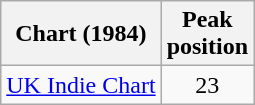<table class="wikitable sortable">
<tr>
<th scope="col">Chart (1984)</th>
<th scope="col">Peak<br>position</th>
</tr>
<tr>
<td><a href='#'>UK Indie Chart</a></td>
<td style="text-align:center;">23</td>
</tr>
</table>
